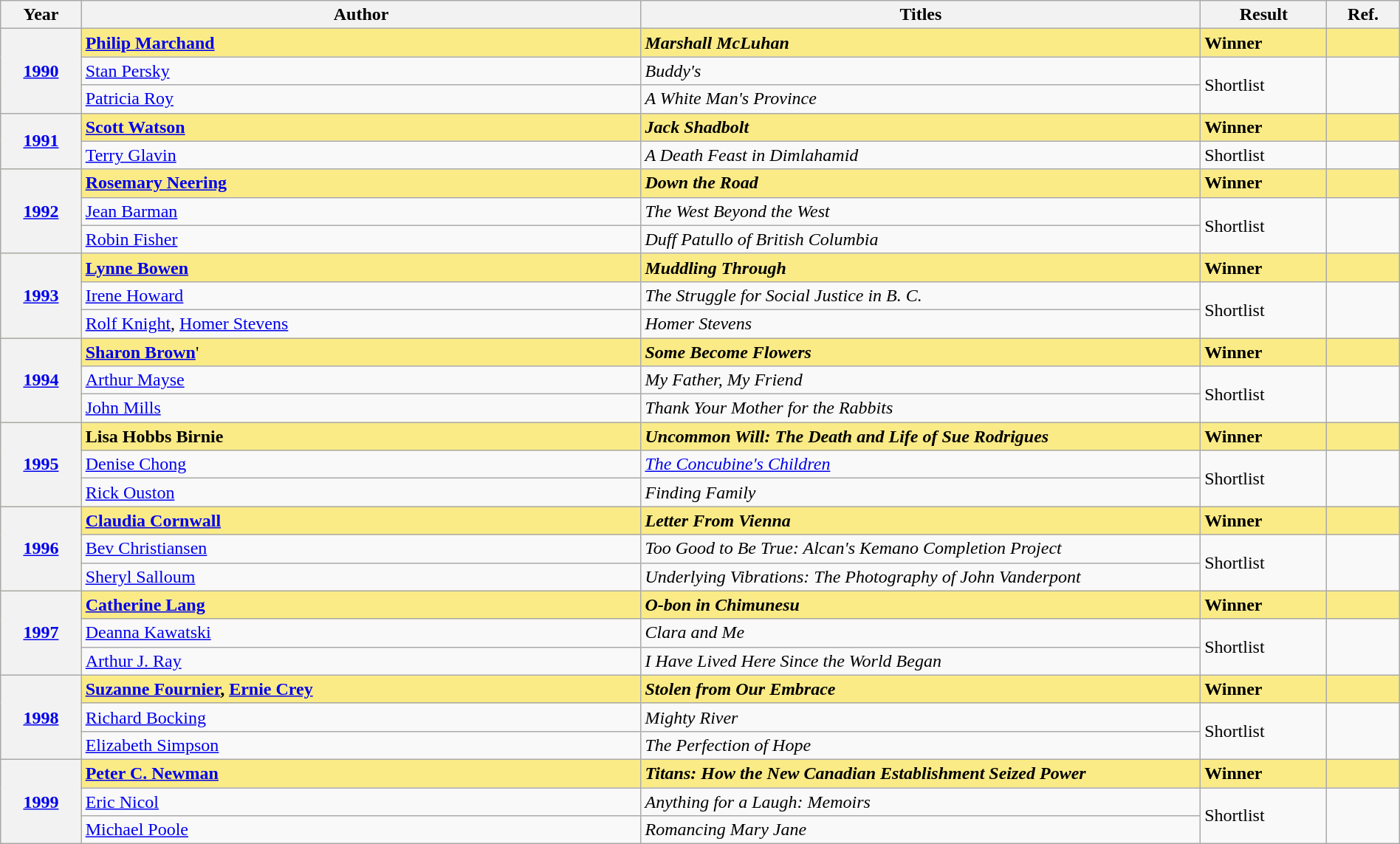<table class="wikitable" width=100%>
<tr>
<th>Year</th>
<th width=40%>Author</th>
<th width=40%>Titles</th>
<th>Result</th>
<th>Ref.</th>
</tr>
<tr style=background:#FAEB86>
<th rowspan="3"><a href='#'>1990</a></th>
<td><strong><a href='#'>Philip Marchand</a></strong></td>
<td><strong><em>Marshall McLuhan</em></strong></td>
<td><strong>Winner</strong></td>
<td></td>
</tr>
<tr>
<td><a href='#'>Stan Persky</a></td>
<td><em>Buddy's</em></td>
<td rowspan=2>Shortlist</td>
<td rowspan=2></td>
</tr>
<tr>
<td><a href='#'>Patricia Roy</a></td>
<td><em>A White Man's Province</em></td>
</tr>
<tr style=background:#FAEB86>
<th rowspan="2"><a href='#'>1991</a></th>
<td><strong><a href='#'>Scott Watson</a></strong></td>
<td><strong><em>Jack Shadbolt</em></strong></td>
<td><strong>Winner</strong></td>
<td></td>
</tr>
<tr>
<td><a href='#'>Terry Glavin</a></td>
<td><em>A Death Feast in Dimlahamid</em></td>
<td>Shortlist</td>
<td></td>
</tr>
<tr style=background:#FAEB86>
<th rowspan="3"><a href='#'>1992</a></th>
<td><strong><a href='#'>Rosemary Neering</a></strong></td>
<td><strong><em>Down the Road</em></strong></td>
<td><strong>Winner</strong></td>
<td></td>
</tr>
<tr>
<td><a href='#'>Jean Barman</a></td>
<td><em>The West Beyond the West</em></td>
<td rowspan=2>Shortlist</td>
<td rowspan=2></td>
</tr>
<tr>
<td><a href='#'>Robin Fisher</a></td>
<td><em>Duff Patullo of British Columbia</em></td>
</tr>
<tr style=background:#FAEB86>
<th rowspan="3"><a href='#'>1993</a></th>
<td><strong><a href='#'>Lynne Bowen</a></strong></td>
<td><strong><em>Muddling Through</em></strong></td>
<td><strong>Winner</strong></td>
<td></td>
</tr>
<tr>
<td><a href='#'>Irene Howard</a></td>
<td><em>The Struggle for Social Justice in B. C.</em></td>
<td rowspan=2>Shortlist</td>
<td rowspan=2></td>
</tr>
<tr>
<td><a href='#'>Rolf Knight</a>, <a href='#'>Homer Stevens</a></td>
<td><em>Homer Stevens</em></td>
</tr>
<tr style=background:#FAEB86>
<th rowspan="3"><a href='#'>1994</a></th>
<td><strong><a href='#'>Sharon Brown</a></strong>'</td>
<td><strong><em>Some Become Flowers</em></strong></td>
<td><strong>Winner</strong></td>
<td></td>
</tr>
<tr>
<td><a href='#'>Arthur Mayse</a></td>
<td><em>My Father, My Friend</em></td>
<td rowspan=2>Shortlist</td>
<td rowspan=2></td>
</tr>
<tr>
<td><a href='#'>John Mills</a></td>
<td><em>Thank Your Mother for the Rabbits</em></td>
</tr>
<tr style=background:#FAEB86>
<th rowspan="3"><a href='#'>1995</a></th>
<td><strong>Lisa Hobbs Birnie</strong></td>
<td><strong><em>Uncommon Will: The Death and Life of Sue Rodrigues</em></strong></td>
<td><strong>Winner</strong></td>
<td></td>
</tr>
<tr>
<td><a href='#'>Denise Chong</a></td>
<td><em><a href='#'>The Concubine's Children</a></em></td>
<td rowspan=2>Shortlist</td>
<td rowspan=2></td>
</tr>
<tr>
<td><a href='#'>Rick Ouston</a></td>
<td><em>Finding Family</em></td>
</tr>
<tr style=background:#FAEB86>
<th rowspan="3"><a href='#'>1996</a></th>
<td><strong><a href='#'>Claudia Cornwall</a></strong></td>
<td><strong><em>Letter From Vienna</em></strong></td>
<td><strong>Winner</strong></td>
<td></td>
</tr>
<tr>
<td><a href='#'>Bev Christiansen</a></td>
<td><em>Too Good to Be True: Alcan's Kemano Completion Project</em></td>
<td rowspan=2>Shortlist</td>
<td rowspan=2></td>
</tr>
<tr>
<td><a href='#'>Sheryl Salloum</a></td>
<td><em>Underlying Vibrations: The Photography of John Vanderpont</em></td>
</tr>
<tr style=background:#FAEB86>
<th rowspan="3"><a href='#'>1997</a></th>
<td><strong><a href='#'>Catherine Lang</a></strong></td>
<td><strong><em>O-bon in Chimunesu</em></strong></td>
<td><strong>Winner</strong></td>
<td></td>
</tr>
<tr>
<td><a href='#'>Deanna Kawatski</a></td>
<td><em>Clara and Me</em></td>
<td rowspan=2>Shortlist</td>
<td rowspan=2></td>
</tr>
<tr>
<td><a href='#'>Arthur J. Ray</a></td>
<td><em>I Have Lived Here Since the World Began</em></td>
</tr>
<tr style=background:#FAEB86>
<th rowspan="3"><a href='#'>1998</a></th>
<td><strong><a href='#'>Suzanne Fournier</a>, <a href='#'>Ernie Crey</a></strong></td>
<td><strong><em>Stolen from Our Embrace</em></strong></td>
<td><strong>Winner</strong></td>
<td></td>
</tr>
<tr>
<td><a href='#'>Richard Bocking</a></td>
<td><em>Mighty River</em></td>
<td rowspan=2>Shortlist</td>
<td rowspan=2></td>
</tr>
<tr>
<td><a href='#'>Elizabeth Simpson</a></td>
<td><em>The Perfection of Hope</em></td>
</tr>
<tr style=background:#FAEB86>
<th rowspan="3"><a href='#'>1999</a></th>
<td><strong><a href='#'>Peter C. Newman</a></strong></td>
<td><strong><em>Titans: How the New Canadian Establishment Seized Power</em></strong></td>
<td><strong>Winner</strong></td>
<td></td>
</tr>
<tr>
<td><a href='#'>Eric Nicol</a></td>
<td><em>Anything for a Laugh: Memoirs</em></td>
<td rowspan=2>Shortlist</td>
<td rowspan=2></td>
</tr>
<tr>
<td><a href='#'>Michael Poole</a></td>
<td><em>Romancing Mary Jane</em></td>
</tr>
</table>
